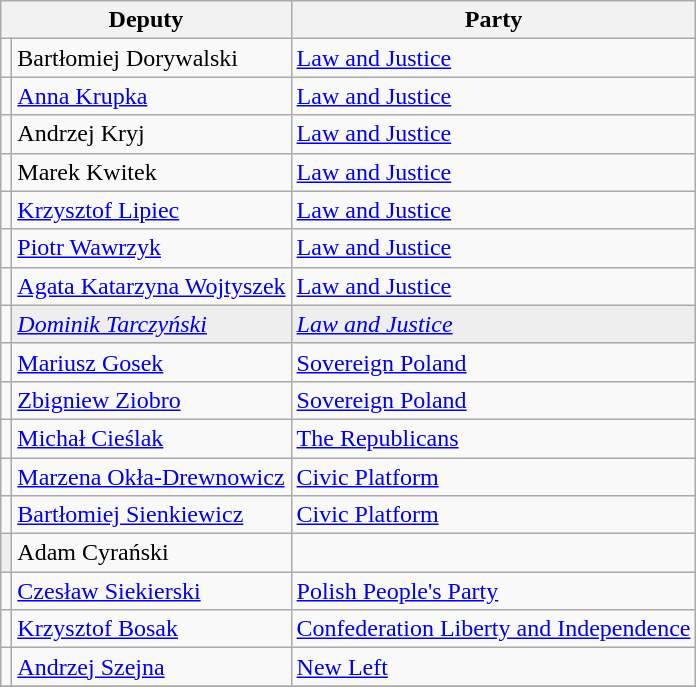<table class="wikitable">
<tr>
<th colspan="2">Deputy</th>
<th>Party</th>
</tr>
<tr>
<td></td>
<td>Bartłomiej Dorywalski</td>
<td><a href='#'>Law and Justice</a></td>
</tr>
<tr>
<td></td>
<td><a href='#'>Anna Krupka</a></td>
<td><a href='#'>Law and Justice</a></td>
</tr>
<tr>
<td></td>
<td>Andrzej Kryj</td>
<td><a href='#'>Law and Justice</a></td>
</tr>
<tr>
<td></td>
<td>Marek Kwitek</td>
<td><a href='#'>Law and Justice</a></td>
</tr>
<tr>
<td></td>
<td><a href='#'>Krzysztof Lipiec</a></td>
<td><a href='#'>Law and Justice</a></td>
</tr>
<tr>
<td></td>
<td><a href='#'>Piotr Wawrzyk</a></td>
<td><a href='#'>Law and Justice</a></td>
</tr>
<tr>
<td></td>
<td><a href='#'>Agata Katarzyna Wojtyszek</a></td>
<td><a href='#'>Law and Justice</a></td>
</tr>
<tr>
<td></td>
<td style="background:#eee;"><em><a href='#'>Dominik Tarczyński</a></em></td>
<td style="background:#eee;"><em><a href='#'>Law and Justice</a></em></td>
</tr>
<tr>
<td></td>
<td><a href='#'>Mariusz Gosek</a></td>
<td><a href='#'>Sovereign Poland</a></td>
</tr>
<tr>
<td></td>
<td><a href='#'>Zbigniew Ziobro</a></td>
<td><a href='#'>Sovereign Poland</a></td>
</tr>
<tr>
<td></td>
<td><a href='#'>Michał Cieślak</a></td>
<td><a href='#'>The Republicans</a></td>
</tr>
<tr>
<td></td>
<td><a href='#'>Marzena Okła-Drewnowicz</a></td>
<td><a href='#'>Civic Platform</a></td>
</tr>
<tr>
<td></td>
<td><a href='#'>Bartłomiej Sienkiewicz</a></td>
<td><a href='#'>Civic Platform</a></td>
</tr>
<tr>
<td style="background:#EEE;"></td>
<td>Adam Cyrański</td>
<td></td>
</tr>
<tr>
<td></td>
<td><a href='#'>Czesław Siekierski</a></td>
<td><a href='#'>Polish People's Party</a></td>
</tr>
<tr>
<td></td>
<td><a href='#'>Krzysztof Bosak</a></td>
<td><a href='#'>Confederation Liberty and Independence</a></td>
</tr>
<tr>
<td></td>
<td><a href='#'>Andrzej Szejna</a></td>
<td><a href='#'>New Left</a></td>
</tr>
<tr>
</tr>
</table>
